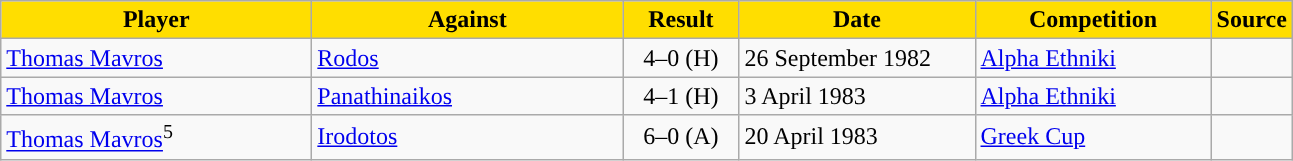<table class="wikitable">
<tr>
<th width=200 style="background:#FFDE00">Player</th>
<th width=200 style="background:#FFDE00">Against</th>
<th width=70 style="background:#FFDE00">Result</th>
<th width=150 style="background:#FFDE00">Date</th>
<th width=150 style="background:#FFDE00">Competition</th>
<th style="background:#FFDE00">Source</th>
</tr>
<tr>
<td> <a href='#'>Thomas Mavros</a></td>
<td> <a href='#'>Rodos</a></td>
<td align=center>4–0 (H)</td>
<td>26 September 1982</td>
<td><a href='#'>Alpha Ethniki</a></td>
<td align=center></td>
</tr>
<tr>
<td> <a href='#'>Thomas Mavros</a></td>
<td> <a href='#'>Panathinaikos</a></td>
<td align=center>4–1 (H)</td>
<td>3 April 1983</td>
<td><a href='#'>Alpha Ethniki</a></td>
<td align=center></td>
</tr>
<tr>
<td> <a href='#'>Thomas Mavros</a><sup>5</sup></td>
<td> <a href='#'>Irodotos</a></td>
<td align=center>6–0 (A)</td>
<td>20 April 1983</td>
<td><a href='#'>Greek Cup</a></td>
<td align=center></td>
</tr>
</table>
